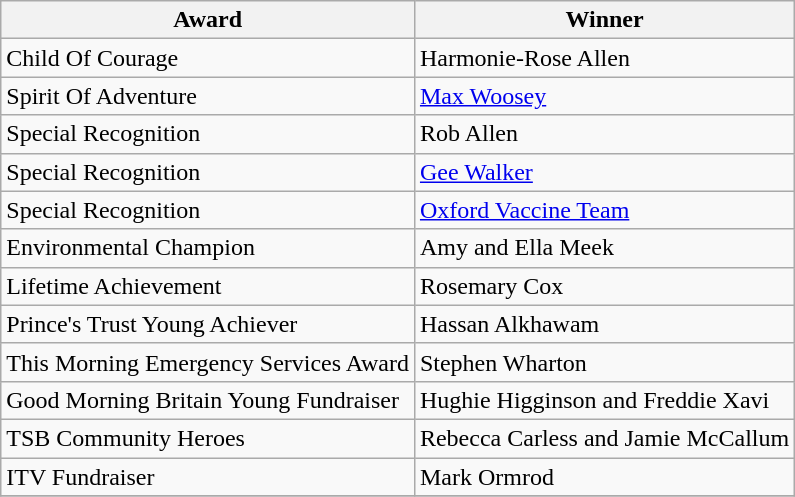<table class="wikitable sortable">
<tr>
<th>Award</th>
<th>Winner</th>
</tr>
<tr>
<td>Child Of Courage</td>
<td>Harmonie-Rose Allen</td>
</tr>
<tr>
<td>Spirit Of Adventure</td>
<td><a href='#'>Max Woosey</a></td>
</tr>
<tr>
<td>Special Recognition</td>
<td>Rob Allen</td>
</tr>
<tr>
<td>Special Recognition</td>
<td><a href='#'>Gee Walker</a></td>
</tr>
<tr>
<td>Special Recognition</td>
<td><a href='#'>Oxford Vaccine Team</a></td>
</tr>
<tr>
<td>Environmental Champion</td>
<td>Amy and Ella Meek</td>
</tr>
<tr>
<td>Lifetime Achievement</td>
<td>Rosemary Cox</td>
</tr>
<tr>
<td>Prince's Trust Young Achiever</td>
<td>Hassan Alkhawam</td>
</tr>
<tr>
<td>This Morning Emergency Services Award</td>
<td>Stephen Wharton</td>
</tr>
<tr>
<td>Good Morning Britain Young Fundraiser</td>
<td>Hughie Higginson and Freddie Xavi</td>
</tr>
<tr>
<td>TSB Community Heroes</td>
<td>Rebecca Carless and Jamie McCallum</td>
</tr>
<tr>
<td>ITV Fundraiser</td>
<td>Mark Ormrod</td>
</tr>
<tr>
</tr>
</table>
